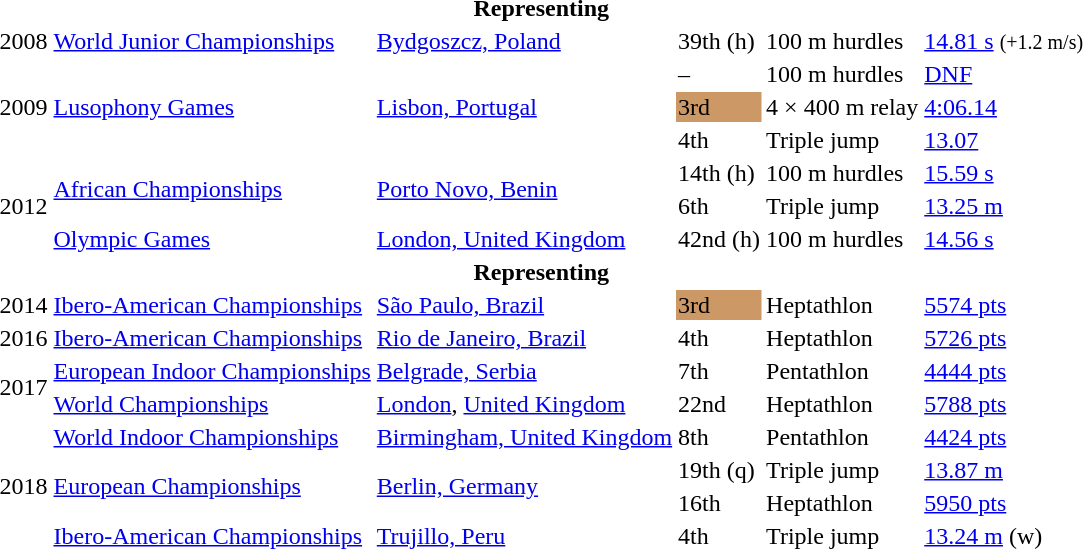<table>
<tr>
<th colspan="6">Representing </th>
</tr>
<tr>
<td>2008</td>
<td><a href='#'>World Junior Championships</a></td>
<td><a href='#'>Bydgoszcz, Poland</a></td>
<td>39th (h)</td>
<td>100 m hurdles</td>
<td><a href='#'>14.81 s</a> <small>(+1.2 m/s)</small></td>
</tr>
<tr>
<td rowspan=3>2009</td>
<td rowspan=3><a href='#'>Lusophony Games</a></td>
<td rowspan=3><a href='#'>Lisbon, Portugal</a></td>
<td>–</td>
<td>100 m hurdles</td>
<td><a href='#'>DNF</a></td>
</tr>
<tr>
<td bgcolor=cc9966>3rd</td>
<td>4 × 400 m relay</td>
<td><a href='#'>4:06.14</a></td>
</tr>
<tr>
<td>4th</td>
<td>Triple jump</td>
<td><a href='#'>13.07</a></td>
</tr>
<tr>
<td rowspan=3>2012</td>
<td rowspan=2><a href='#'>African Championships</a></td>
<td rowspan=2><a href='#'>Porto Novo, Benin</a></td>
<td>14th (h)</td>
<td>100 m hurdles</td>
<td><a href='#'>15.59 s</a></td>
</tr>
<tr>
<td>6th</td>
<td>Triple jump</td>
<td><a href='#'>13.25 m</a></td>
</tr>
<tr>
<td><a href='#'>Olympic Games</a></td>
<td><a href='#'>London, United Kingdom</a></td>
<td>42nd (h)</td>
<td>100 m hurdles</td>
<td><a href='#'>14.56 s</a></td>
</tr>
<tr>
<th colspan="6">Representing </th>
</tr>
<tr>
<td>2014</td>
<td><a href='#'>Ibero-American Championships</a></td>
<td><a href='#'>São Paulo, Brazil</a></td>
<td bgcolor=cc9966>3rd</td>
<td>Heptathlon</td>
<td><a href='#'>5574 pts</a></td>
</tr>
<tr>
<td>2016</td>
<td><a href='#'>Ibero-American Championships</a></td>
<td><a href='#'>Rio de Janeiro, Brazil</a></td>
<td>4th</td>
<td>Heptathlon</td>
<td><a href='#'>5726 pts</a></td>
</tr>
<tr>
<td rowspan=2>2017</td>
<td><a href='#'>European Indoor Championships</a></td>
<td><a href='#'>Belgrade, Serbia</a></td>
<td>7th</td>
<td>Pentathlon</td>
<td><a href='#'>4444 pts</a></td>
</tr>
<tr>
<td><a href='#'>World Championships</a></td>
<td><a href='#'>London</a>, <a href='#'>United Kingdom</a></td>
<td>22nd</td>
<td>Heptathlon</td>
<td><a href='#'>5788 pts</a></td>
</tr>
<tr>
<td rowspan=4>2018</td>
<td><a href='#'>World Indoor Championships</a></td>
<td><a href='#'>Birmingham, United Kingdom</a></td>
<td>8th</td>
<td>Pentathlon</td>
<td><a href='#'>4424 pts</a></td>
</tr>
<tr>
<td rowspan=2><a href='#'>European Championships</a></td>
<td rowspan=2><a href='#'>Berlin, Germany</a></td>
<td>19th (q)</td>
<td>Triple jump</td>
<td><a href='#'>13.87 m</a></td>
</tr>
<tr>
<td>16th</td>
<td>Heptathlon</td>
<td><a href='#'>5950 pts</a></td>
</tr>
<tr>
<td><a href='#'>Ibero-American Championships</a></td>
<td><a href='#'>Trujillo, Peru</a></td>
<td>4th</td>
<td>Triple jump</td>
<td><a href='#'>13.24 m</a> (w)</td>
</tr>
</table>
